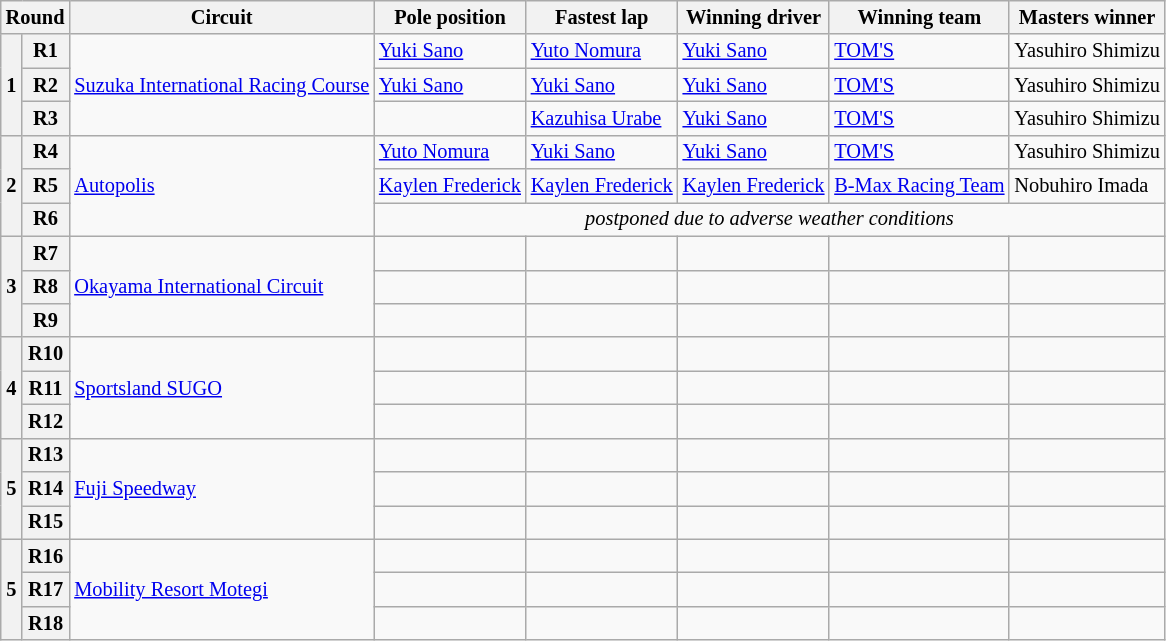<table class="wikitable" style="font-size:85%;">
<tr>
<th colspan="2">Round</th>
<th>Circuit</th>
<th>Pole position</th>
<th>Fastest lap</th>
<th>Winning driver</th>
<th>Winning team</th>
<th>Masters winner</th>
</tr>
<tr>
<th rowspan=3>1</th>
<th>R1</th>
<td rowspan=3><a href='#'>Suzuka International Racing Course</a></td>
<td> <a href='#'>Yuki Sano</a></td>
<td> <a href='#'>Yuto Nomura</a></td>
<td> <a href='#'>Yuki Sano</a></td>
<td><a href='#'>TOM'S</a></td>
<td> Yasuhiro Shimizu</td>
</tr>
<tr>
<th>R2</th>
<td> <a href='#'>Yuki Sano</a></td>
<td> <a href='#'>Yuki Sano</a></td>
<td> <a href='#'>Yuki Sano</a></td>
<td><a href='#'>TOM'S</a></td>
<td> Yasuhiro Shimizu</td>
</tr>
<tr>
<th>R3</th>
<td></td>
<td> <a href='#'>Kazuhisa Urabe</a></td>
<td> <a href='#'>Yuki Sano</a></td>
<td><a href='#'>TOM'S</a></td>
<td> Yasuhiro Shimizu</td>
</tr>
<tr>
<th rowspan=3>2</th>
<th>R4</th>
<td rowspan=3><a href='#'>Autopolis</a></td>
<td> <a href='#'>Yuto Nomura</a></td>
<td> <a href='#'>Yuki Sano</a></td>
<td> <a href='#'>Yuki Sano</a></td>
<td><a href='#'>TOM'S</a></td>
<td> Yasuhiro Shimizu</td>
</tr>
<tr>
<th>R5</th>
<td> <a href='#'>Kaylen Frederick</a></td>
<td> <a href='#'>Kaylen Frederick</a></td>
<td> <a href='#'>Kaylen Frederick</a></td>
<td><a href='#'>B-Max Racing Team</a></td>
<td> Nobuhiro Imada</td>
</tr>
<tr>
<th>R6</th>
<td colspan="5" align="center"><em>postponed due to adverse weather conditions</em></td>
</tr>
<tr>
<th rowspan=3>3</th>
<th>R7</th>
<td rowspan=3><a href='#'>Okayama International Circuit</a></td>
<td></td>
<td></td>
<td></td>
<td></td>
<td></td>
</tr>
<tr>
<th>R8</th>
<td></td>
<td></td>
<td></td>
<td></td>
<td></td>
</tr>
<tr>
<th>R9</th>
<td></td>
<td></td>
<td></td>
<td></td>
<td></td>
</tr>
<tr>
<th rowspan=3>4</th>
<th>R10</th>
<td rowspan=3><a href='#'>Sportsland SUGO</a></td>
<td></td>
<td></td>
<td></td>
<td></td>
<td></td>
</tr>
<tr>
<th>R11</th>
<td></td>
<td></td>
<td></td>
<td></td>
<td></td>
</tr>
<tr>
<th>R12</th>
<td></td>
<td></td>
<td></td>
<td></td>
<td></td>
</tr>
<tr>
<th rowspan=3>5</th>
<th>R13</th>
<td rowspan=3><a href='#'>Fuji Speedway</a></td>
<td></td>
<td></td>
<td></td>
<td></td>
<td></td>
</tr>
<tr>
<th>R14</th>
<td></td>
<td></td>
<td></td>
<td></td>
<td></td>
</tr>
<tr>
<th>R15</th>
<td></td>
<td></td>
<td></td>
<td></td>
<td></td>
</tr>
<tr>
<th rowspan=3>5</th>
<th>R16</th>
<td rowspan=3><a href='#'>Mobility Resort Motegi</a></td>
<td></td>
<td></td>
<td></td>
<td></td>
<td></td>
</tr>
<tr>
<th>R17</th>
<td></td>
<td></td>
<td></td>
<td></td>
<td></td>
</tr>
<tr>
<th>R18</th>
<td></td>
<td></td>
<td></td>
<td></td>
<td></td>
</tr>
</table>
